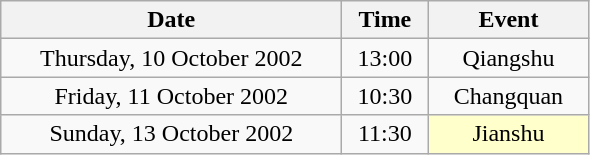<table class = "wikitable" style="text-align:center;">
<tr>
<th width=220>Date</th>
<th width=50>Time</th>
<th width=100>Event</th>
</tr>
<tr>
<td>Thursday, 10 October 2002</td>
<td>13:00</td>
<td>Qiangshu</td>
</tr>
<tr>
<td>Friday, 11 October 2002</td>
<td>10:30</td>
<td>Changquan</td>
</tr>
<tr>
<td>Sunday, 13 October 2002</td>
<td>11:30</td>
<td bgcolor=ffffcc>Jianshu</td>
</tr>
</table>
